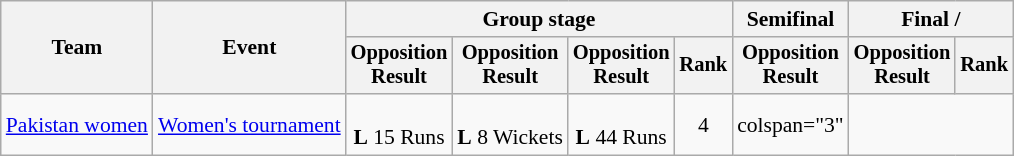<table class=wikitable style=font-size:90%>
<tr>
<th rowspan=2>Team</th>
<th rowspan=2>Event</th>
<th colspan=4>Group stage</th>
<th>Semifinal</th>
<th colspan=2>Final / </th>
</tr>
<tr style=font-size:95%>
<th>Opposition<br>Result</th>
<th>Opposition<br>Result</th>
<th>Opposition<br>Result</th>
<th>Rank</th>
<th>Opposition<br>Result</th>
<th>Opposition<br>Result</th>
<th>Rank</th>
</tr>
<tr align=center>
<td align=left><a href='#'>Pakistan women</a></td>
<td align=left><a href='#'>Women's tournament</a></td>
<td> <br><strong>L</strong> 15 Runs</td>
<td> <br><strong>L</strong> 8 Wickets</td>
<td> <br><strong>L</strong> 44 Runs</td>
<td>4</td>
<td>colspan="3" </td>
</tr>
</table>
